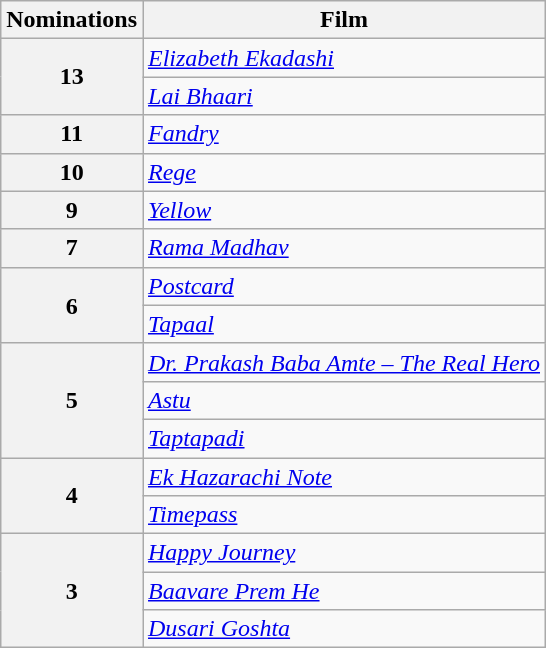<table class="wikitable" style="display:inline-table;">
<tr>
<th>Nominations</th>
<th>Film</th>
</tr>
<tr>
<th rowspan="2">13</th>
<td><em><a href='#'>Elizabeth Ekadashi</a></em></td>
</tr>
<tr>
<td><em><a href='#'>Lai Bhaari</a></em></td>
</tr>
<tr>
<th>11</th>
<td><em><a href='#'>Fandry</a></em></td>
</tr>
<tr>
<th>10</th>
<td><em><a href='#'>Rege</a></em></td>
</tr>
<tr>
<th>9</th>
<td><em><a href='#'>Yellow</a></em></td>
</tr>
<tr>
<th>7</th>
<td><em><a href='#'>Rama Madhav</a></em></td>
</tr>
<tr>
<th rowspan="2">6</th>
<td><em><a href='#'>Postcard</a></em></td>
</tr>
<tr>
<td><em><a href='#'>Tapaal</a></em></td>
</tr>
<tr>
<th rowspan="3">5</th>
<td><em><a href='#'>Dr. Prakash Baba Amte – The Real Hero</a></em></td>
</tr>
<tr>
<td><em><a href='#'>Astu</a></em></td>
</tr>
<tr>
<td><em><a href='#'>Taptapadi</a></em></td>
</tr>
<tr>
<th rowspan="2">4</th>
<td><em><a href='#'>Ek Hazarachi Note</a></em></td>
</tr>
<tr>
<td><em><a href='#'>Timepass</a></em></td>
</tr>
<tr>
<th rowspan="3">3</th>
<td><em><a href='#'>Happy Journey</a></em></td>
</tr>
<tr>
<td><em><a href='#'>Baavare Prem He</a></em></td>
</tr>
<tr>
<td><em><a href='#'>Dusari Goshta</a></em></td>
</tr>
</table>
